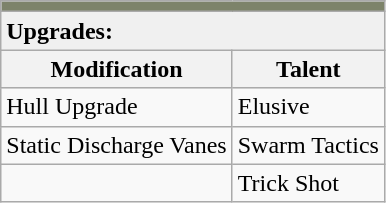<table class="wikitable sortable">
<tr style="background:#7D836A;">
<td colspan="8"></td>
</tr>
<tr style="background:#f0f0f0;">
<td colspan="8"><strong>Upgrades:</strong></td>
</tr>
<tr style="background:#f0f0f0;">
<th>Modification</th>
<th>Talent</th>
</tr>
<tr>
<td>Hull Upgrade</td>
<td>Elusive</td>
</tr>
<tr>
<td>Static Discharge Vanes</td>
<td>Swarm Tactics</td>
</tr>
<tr>
<td></td>
<td>Trick Shot</td>
</tr>
</table>
